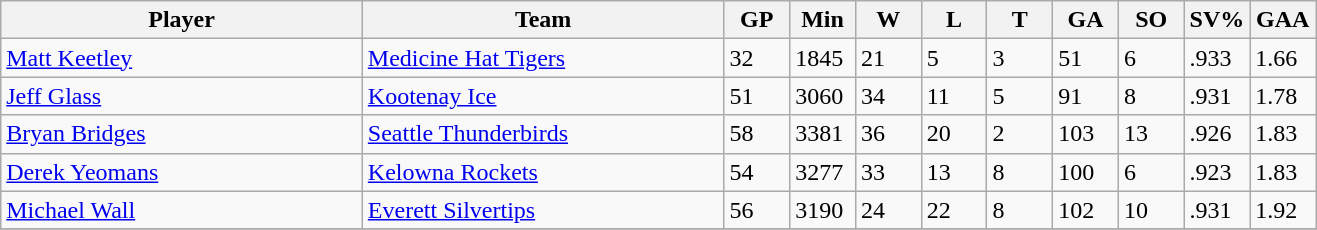<table class="wikitable">
<tr>
<th bgcolor="#DDDDFF" width="27.5%">Player</th>
<th bgcolor="#DDDDFF" width="27.5%">Team</th>
<th bgcolor="#DDDDFF" width="5%">GP</th>
<th bgcolor="#DDDDFF" width="5%">Min</th>
<th bgcolor="#DDDDFF" width="5%">W</th>
<th bgcolor="#DDDDFF" width="5%">L</th>
<th bgcolor="#DDDDFF" width="5%">T</th>
<th bgcolor="#DDDDFF" width="5%">GA</th>
<th bgcolor="#DDDDFF" width="5%">SO</th>
<th bgcolor="#DDDDFF" width="5%">SV%</th>
<th bgcolor="#DDDDFF" width="5%">GAA</th>
</tr>
<tr>
<td><a href='#'>Matt Keetley</a></td>
<td><a href='#'>Medicine Hat Tigers</a></td>
<td>32</td>
<td>1845</td>
<td>21</td>
<td>5</td>
<td>3</td>
<td>51</td>
<td>6</td>
<td>.933</td>
<td>1.66</td>
</tr>
<tr>
<td><a href='#'>Jeff Glass</a></td>
<td><a href='#'>Kootenay Ice</a></td>
<td>51</td>
<td>3060</td>
<td>34</td>
<td>11</td>
<td>5</td>
<td>91</td>
<td>8</td>
<td>.931</td>
<td>1.78</td>
</tr>
<tr>
<td><a href='#'>Bryan Bridges</a></td>
<td><a href='#'>Seattle Thunderbirds</a></td>
<td>58</td>
<td>3381</td>
<td>36</td>
<td>20</td>
<td>2</td>
<td>103</td>
<td>13</td>
<td>.926</td>
<td>1.83</td>
</tr>
<tr>
<td><a href='#'>Derek Yeomans</a></td>
<td><a href='#'>Kelowna Rockets</a></td>
<td>54</td>
<td>3277</td>
<td>33</td>
<td>13</td>
<td>8</td>
<td>100</td>
<td>6</td>
<td>.923</td>
<td>1.83</td>
</tr>
<tr>
<td><a href='#'>Michael Wall</a></td>
<td><a href='#'>Everett Silvertips</a></td>
<td>56</td>
<td>3190</td>
<td>24</td>
<td>22</td>
<td>8</td>
<td>102</td>
<td>10</td>
<td>.931</td>
<td>1.92</td>
</tr>
<tr>
</tr>
</table>
